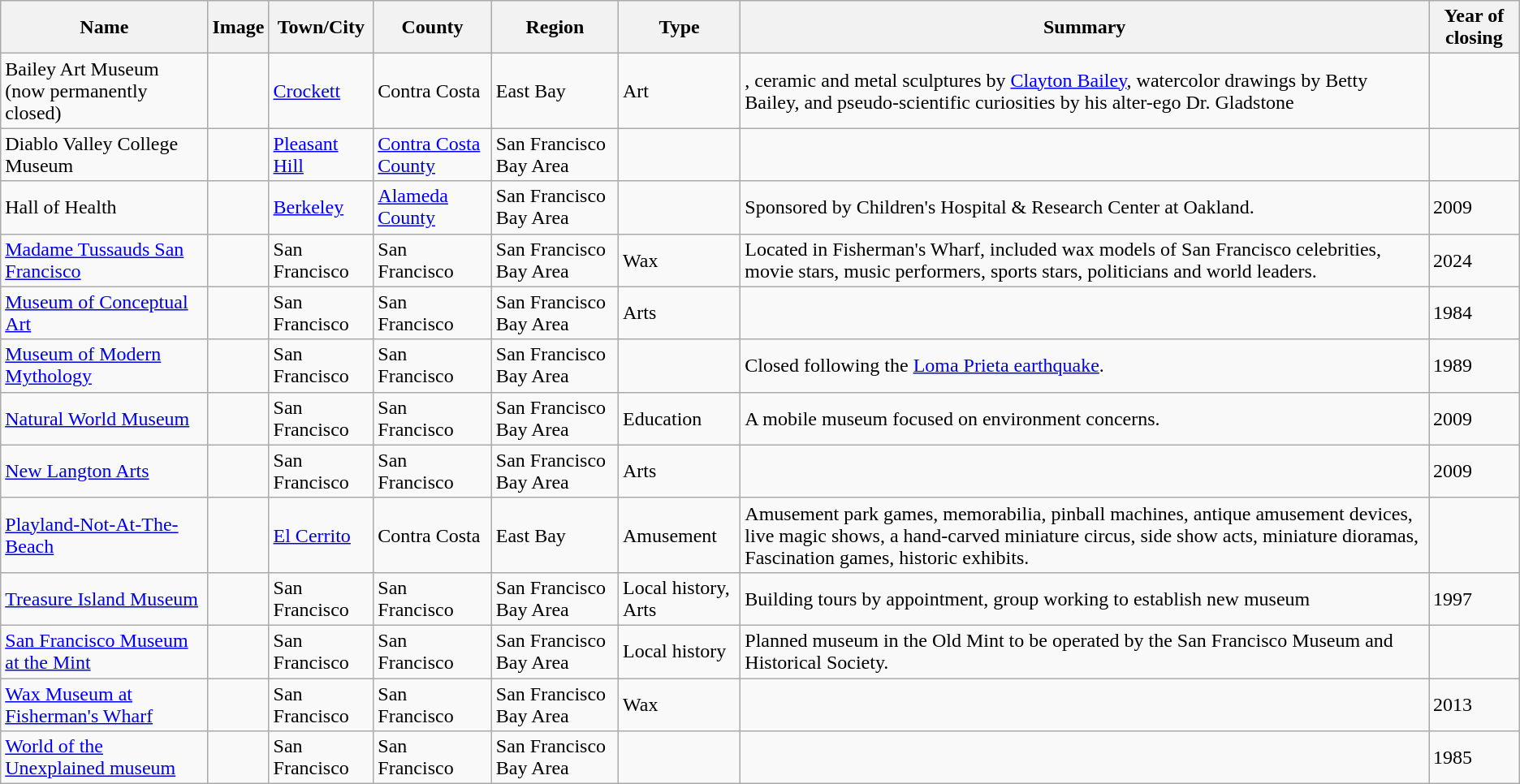<table class="wikitable sortable">
<tr>
<th>Name</th>
<th>Image</th>
<th>Town/City</th>
<th>County</th>
<th>Region</th>
<th>Type</th>
<th>Summary</th>
<th><strong>Year of closing</strong></th>
</tr>
<tr>
<td>Bailey Art Museum (now permanently closed)</td>
<td></td>
<td><a href='#'>Crockett</a></td>
<td>Contra Costa</td>
<td>East Bay</td>
<td>Art</td>
<td>, ceramic and metal sculptures by <a href='#'>Clayton Bailey</a>, watercolor drawings by Betty Bailey, and pseudo-scientific curiosities by his alter-ego Dr. Gladstone</td>
<td></td>
</tr>
<tr>
<td>Diablo Valley College Museum</td>
<td></td>
<td><a href='#'>Pleasant Hill</a></td>
<td><a href='#'>Contra Costa County</a></td>
<td>San Francisco Bay Area</td>
<td></td>
<td></td>
<td></td>
</tr>
<tr>
<td>Hall of Health</td>
<td></td>
<td><a href='#'>Berkeley</a></td>
<td><a href='#'>Alameda County</a></td>
<td>San Francisco Bay Area</td>
<td></td>
<td>Sponsored by Children's Hospital & Research Center at Oakland.</td>
<td>2009</td>
</tr>
<tr>
<td><a href='#'>Madame Tussauds San Francisco</a></td>
<td></td>
<td>San Francisco</td>
<td>San Francisco</td>
<td>San Francisco Bay Area</td>
<td>Wax</td>
<td>Located in Fisherman's Wharf, included wax models of San Francisco celebrities, movie stars, music performers, sports stars, politicians and world leaders.</td>
<td>2024</td>
</tr>
<tr>
<td><a href='#'>Museum of Conceptual Art</a></td>
<td></td>
<td>San Francisco</td>
<td>San Francisco</td>
<td>San Francisco Bay Area</td>
<td>Arts</td>
<td></td>
<td>1984</td>
</tr>
<tr>
<td><a href='#'>Museum of Modern Mythology</a></td>
<td></td>
<td>San Francisco</td>
<td>San Francisco</td>
<td>San Francisco Bay Area</td>
<td></td>
<td>Closed following the <a href='#'>Loma Prieta earthquake</a>.</td>
<td>1989</td>
</tr>
<tr>
<td><a href='#'>Natural World Museum</a></td>
<td></td>
<td>San Francisco</td>
<td>San Francisco</td>
<td>San Francisco Bay Area</td>
<td>Education</td>
<td>A mobile museum focused on environment concerns.</td>
<td>2009</td>
</tr>
<tr>
<td><a href='#'>New Langton Arts</a></td>
<td></td>
<td>San Francisco</td>
<td>San Francisco</td>
<td>San Francisco Bay Area</td>
<td>Arts</td>
<td></td>
<td>2009</td>
</tr>
<tr>
<td><a href='#'>Playland-Not-At-The-Beach</a></td>
<td></td>
<td><a href='#'>El Cerrito</a></td>
<td>Contra Costa</td>
<td>East Bay</td>
<td>Amusement</td>
<td>Amusement park games, memorabilia, pinball machines, antique amusement devices, live magic shows, a hand-carved miniature circus, side show acts, miniature dioramas, Fascination games, historic exhibits.</td>
<td></td>
</tr>
<tr>
<td><a href='#'>Treasure Island Museum</a></td>
<td></td>
<td>San Francisco</td>
<td>San Francisco</td>
<td>San Francisco Bay Area</td>
<td>Local history, Arts</td>
<td>Building tours by appointment, group working to establish new museum</td>
<td>1997</td>
</tr>
<tr>
<td><a href='#'>San Francisco Museum at the Mint</a></td>
<td></td>
<td>San Francisco</td>
<td>San Francisco</td>
<td>San Francisco Bay Area</td>
<td>Local history</td>
<td>Planned museum in the Old Mint to be operated by the San Francisco Museum and Historical Society.</td>
</tr>
<tr>
<td><a href='#'>Wax Museum at Fisherman's Wharf</a></td>
<td></td>
<td>San Francisco</td>
<td>San Francisco</td>
<td>San Francisco Bay Area</td>
<td>Wax</td>
<td></td>
<td>2013</td>
</tr>
<tr>
<td><a href='#'>World of the Unexplained museum</a></td>
<td></td>
<td>San Francisco</td>
<td>San Francisco</td>
<td>San Francisco Bay Area</td>
<td></td>
<td></td>
<td>1985</td>
</tr>
</table>
